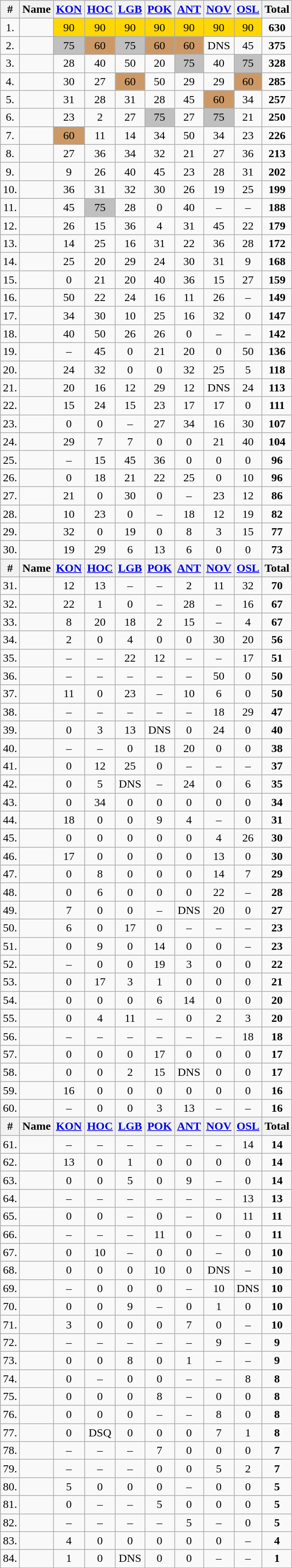<table class="wikitable" style="text-align:center;">
<tr>
<th>#</th>
<th>Name</th>
<th><a href='#'>KON</a></th>
<th><a href='#'>HOC</a></th>
<th><a href='#'>LGB</a></th>
<th><a href='#'>POK</a></th>
<th><a href='#'>ANT</a></th>
<th><a href='#'>NOV</a></th>
<th><a href='#'>OSL</a></th>
<th><strong>Total</strong></th>
</tr>
<tr>
<td>1.</td>
<td align="left"></td>
<td bgcolor="gold">90</td>
<td bgcolor="gold">90</td>
<td bgcolor="gold">90</td>
<td bgcolor="gold">90</td>
<td bgcolor="gold">90</td>
<td bgcolor="gold">90</td>
<td bgcolor="gold">90</td>
<td><strong>630</strong></td>
</tr>
<tr>
<td>2.</td>
<td align="left"></td>
<td bgcolor="silver">75</td>
<td bgcolor="CC9966">60</td>
<td bgcolor="silver">75</td>
<td bgcolor="CC9966">60</td>
<td bgcolor="CC9966">60</td>
<td>DNS</td>
<td>45</td>
<td><strong>375</strong></td>
</tr>
<tr>
<td>3.</td>
<td align="left"></td>
<td>28</td>
<td>40</td>
<td>50</td>
<td>20</td>
<td bgcolor="silver">75</td>
<td>40</td>
<td bgcolor="silver">75</td>
<td><strong>328</strong></td>
</tr>
<tr>
<td>4.</td>
<td align="left"></td>
<td>30</td>
<td>27</td>
<td bgcolor="CC9966">60</td>
<td>50</td>
<td>29</td>
<td>29</td>
<td bgcolor="CC9966">60</td>
<td><strong>285</strong></td>
</tr>
<tr>
<td>5.</td>
<td align="left"></td>
<td>31</td>
<td>28</td>
<td>31</td>
<td>28</td>
<td>45</td>
<td bgcolor="CC9966">60</td>
<td>34</td>
<td><strong>257</strong></td>
</tr>
<tr>
<td>6.</td>
<td align="left"></td>
<td>23</td>
<td>2</td>
<td>27</td>
<td bgcolor="silver">75</td>
<td>27</td>
<td bgcolor="silver">75</td>
<td>21</td>
<td><strong>250</strong></td>
</tr>
<tr>
<td>7.</td>
<td align="left"></td>
<td bgcolor="CC9966">60</td>
<td>11</td>
<td>14</td>
<td>34</td>
<td>50</td>
<td>34</td>
<td>23</td>
<td><strong>226</strong></td>
</tr>
<tr>
<td>8.</td>
<td align="left"></td>
<td>27</td>
<td>36</td>
<td>34</td>
<td>32</td>
<td>21</td>
<td>27</td>
<td>36</td>
<td><strong>213</strong></td>
</tr>
<tr>
<td>9.</td>
<td align="left"></td>
<td>9</td>
<td>26</td>
<td>40</td>
<td>45</td>
<td>23</td>
<td>28</td>
<td>31</td>
<td><strong>202</strong></td>
</tr>
<tr>
<td>10.</td>
<td align="left"></td>
<td>36</td>
<td>31</td>
<td>32</td>
<td>30</td>
<td>26</td>
<td>19</td>
<td>25</td>
<td><strong>199</strong></td>
</tr>
<tr>
<td>11.</td>
<td align="left"></td>
<td>45</td>
<td bgcolor="silver">75</td>
<td>28</td>
<td>0</td>
<td>40</td>
<td>–</td>
<td>–</td>
<td><strong>188</strong></td>
</tr>
<tr>
<td>12.</td>
<td align="left"></td>
<td>26</td>
<td>15</td>
<td>36</td>
<td>4</td>
<td>31</td>
<td>45</td>
<td>22</td>
<td><strong>179</strong></td>
</tr>
<tr>
<td>13.</td>
<td align="left"></td>
<td>14</td>
<td>25</td>
<td>16</td>
<td>31</td>
<td>22</td>
<td>36</td>
<td>28</td>
<td><strong>172</strong></td>
</tr>
<tr>
<td>14.</td>
<td align="left"></td>
<td>25</td>
<td>20</td>
<td>29</td>
<td>24</td>
<td>30</td>
<td>31</td>
<td>9</td>
<td><strong>168</strong></td>
</tr>
<tr>
<td>15.</td>
<td align="left"></td>
<td>0</td>
<td>21</td>
<td>20</td>
<td>40</td>
<td>36</td>
<td>15</td>
<td>27</td>
<td><strong>159</strong></td>
</tr>
<tr>
<td>16.</td>
<td align="left"></td>
<td>50</td>
<td>22</td>
<td>24</td>
<td>16</td>
<td>11</td>
<td>26</td>
<td>–</td>
<td><strong>149</strong></td>
</tr>
<tr>
<td>17.</td>
<td align="left"></td>
<td>34</td>
<td>30</td>
<td>10</td>
<td>25</td>
<td>16</td>
<td>32</td>
<td>0</td>
<td><strong>147</strong></td>
</tr>
<tr>
<td>18.</td>
<td align="left"></td>
<td>40</td>
<td>50</td>
<td>26</td>
<td>26</td>
<td>0</td>
<td>–</td>
<td>–</td>
<td><strong>142</strong></td>
</tr>
<tr>
<td>19.</td>
<td align="left"></td>
<td>–</td>
<td>45</td>
<td>0</td>
<td>21</td>
<td>20</td>
<td>0</td>
<td>50</td>
<td><strong>136</strong></td>
</tr>
<tr>
<td>20.</td>
<td align="left"></td>
<td>24</td>
<td>32</td>
<td>0</td>
<td>0</td>
<td>32</td>
<td>25</td>
<td>5</td>
<td><strong>118</strong></td>
</tr>
<tr>
<td>21.</td>
<td align="left"></td>
<td>20</td>
<td>16</td>
<td>12</td>
<td>29</td>
<td>12</td>
<td>DNS</td>
<td>24</td>
<td><strong>113</strong></td>
</tr>
<tr>
<td>22.</td>
<td align="left"></td>
<td>15</td>
<td>24</td>
<td>15</td>
<td>23</td>
<td>17</td>
<td>17</td>
<td>0</td>
<td><strong>111</strong></td>
</tr>
<tr>
<td>23.</td>
<td align="left"></td>
<td>0</td>
<td>0</td>
<td>–</td>
<td>27</td>
<td>34</td>
<td>16</td>
<td>30</td>
<td><strong>107</strong></td>
</tr>
<tr>
<td>24.</td>
<td align="left"></td>
<td>29</td>
<td>7</td>
<td>7</td>
<td>0</td>
<td>0</td>
<td>21</td>
<td>40</td>
<td><strong>104</strong></td>
</tr>
<tr>
<td>25.</td>
<td align="left"></td>
<td>–</td>
<td>15</td>
<td>45</td>
<td>36</td>
<td>0</td>
<td>0</td>
<td>0</td>
<td><strong>96</strong></td>
</tr>
<tr>
<td>26.</td>
<td align="left"></td>
<td>0</td>
<td>18</td>
<td>21</td>
<td>22</td>
<td>25</td>
<td>0</td>
<td>10</td>
<td><strong>96</strong></td>
</tr>
<tr>
<td>27.</td>
<td align="left"></td>
<td>21</td>
<td>0</td>
<td>30</td>
<td>0</td>
<td>–</td>
<td>23</td>
<td>12</td>
<td><strong>86</strong></td>
</tr>
<tr>
<td>28.</td>
<td align="left"></td>
<td>10</td>
<td>23</td>
<td>0</td>
<td>–</td>
<td>18</td>
<td>12</td>
<td>19</td>
<td><strong>82</strong></td>
</tr>
<tr>
<td>29.</td>
<td align="left"></td>
<td>32</td>
<td>0</td>
<td>19</td>
<td>0</td>
<td>8</td>
<td>3</td>
<td>15</td>
<td><strong>77</strong></td>
</tr>
<tr>
<td>30.</td>
<td align="left"></td>
<td>19</td>
<td>29</td>
<td>6</td>
<td>13</td>
<td>6</td>
<td>0</td>
<td>0</td>
<td><strong>73</strong></td>
</tr>
<tr>
<th>#</th>
<th>Name</th>
<th><a href='#'>KON</a></th>
<th><a href='#'>HOC</a></th>
<th><a href='#'>LGB</a></th>
<th><a href='#'>POK</a></th>
<th><a href='#'>ANT</a></th>
<th><a href='#'>NOV</a></th>
<th><a href='#'>OSL</a></th>
<th><strong>Total</strong></th>
</tr>
<tr>
<td>31.</td>
<td align="left"></td>
<td>12</td>
<td>13</td>
<td>–</td>
<td>–</td>
<td>2</td>
<td>11</td>
<td>32</td>
<td><strong>70</strong></td>
</tr>
<tr>
<td>32.</td>
<td align="left"></td>
<td>22</td>
<td>1</td>
<td>0</td>
<td>–</td>
<td>28</td>
<td>–</td>
<td>16</td>
<td><strong>67</strong></td>
</tr>
<tr>
<td>33.</td>
<td align="left"></td>
<td>8</td>
<td>20</td>
<td>18</td>
<td>2</td>
<td>15</td>
<td>–</td>
<td>4</td>
<td><strong>67</strong></td>
</tr>
<tr>
<td>34.</td>
<td align="left"></td>
<td>2</td>
<td>0</td>
<td>4</td>
<td>0</td>
<td>0</td>
<td>30</td>
<td>20</td>
<td><strong>56</strong></td>
</tr>
<tr>
<td>35.</td>
<td align="left"></td>
<td>–</td>
<td>–</td>
<td>22</td>
<td>12</td>
<td>–</td>
<td>–</td>
<td>17</td>
<td><strong>51</strong></td>
</tr>
<tr>
<td>36.</td>
<td align="left"></td>
<td>–</td>
<td>–</td>
<td>–</td>
<td>–</td>
<td>–</td>
<td>50</td>
<td>0</td>
<td><strong>50</strong></td>
</tr>
<tr>
<td>37.</td>
<td align="left"></td>
<td>11</td>
<td>0</td>
<td>23</td>
<td>–</td>
<td>10</td>
<td>6</td>
<td>0</td>
<td><strong>50</strong></td>
</tr>
<tr>
<td>38.</td>
<td align="left"></td>
<td>–</td>
<td>–</td>
<td>–</td>
<td>–</td>
<td>–</td>
<td>18</td>
<td>29</td>
<td><strong>47</strong></td>
</tr>
<tr>
<td>39.</td>
<td align="left"></td>
<td>0</td>
<td>3</td>
<td>13</td>
<td>DNS</td>
<td>0</td>
<td>24</td>
<td>0</td>
<td><strong>40</strong></td>
</tr>
<tr>
<td>40.</td>
<td align="left"></td>
<td>–</td>
<td>–</td>
<td>0</td>
<td>18</td>
<td>20</td>
<td>0</td>
<td>0</td>
<td><strong>38</strong></td>
</tr>
<tr>
<td>41.</td>
<td align="left"></td>
<td>0</td>
<td>12</td>
<td>25</td>
<td>0</td>
<td>–</td>
<td>–</td>
<td>–</td>
<td><strong>37</strong></td>
</tr>
<tr>
<td>42.</td>
<td align="left"></td>
<td>0</td>
<td>5</td>
<td>DNS</td>
<td>–</td>
<td>24</td>
<td>0</td>
<td>6</td>
<td><strong>35</strong></td>
</tr>
<tr>
<td>43.</td>
<td align="left"></td>
<td>0</td>
<td>34</td>
<td>0</td>
<td>0</td>
<td>0</td>
<td>0</td>
<td>0</td>
<td><strong>34</strong></td>
</tr>
<tr>
<td>44.</td>
<td align="left"></td>
<td>18</td>
<td>0</td>
<td>0</td>
<td>9</td>
<td>4</td>
<td>–</td>
<td>0</td>
<td><strong>31</strong></td>
</tr>
<tr>
<td>45.</td>
<td align="left"></td>
<td>0</td>
<td>0</td>
<td>0</td>
<td>0</td>
<td>0</td>
<td>4</td>
<td>26</td>
<td><strong>30</strong></td>
</tr>
<tr>
<td>46.</td>
<td align="left"></td>
<td>17</td>
<td>0</td>
<td>0</td>
<td>0</td>
<td>0</td>
<td>13</td>
<td>0</td>
<td><strong>30</strong></td>
</tr>
<tr>
<td>47.</td>
<td align="left"></td>
<td>0</td>
<td>8</td>
<td>0</td>
<td>0</td>
<td>0</td>
<td>14</td>
<td>7</td>
<td><strong>29</strong></td>
</tr>
<tr>
<td>48.</td>
<td align="left"></td>
<td>0</td>
<td>6</td>
<td>0</td>
<td>0</td>
<td>0</td>
<td>22</td>
<td>–</td>
<td><strong>28</strong></td>
</tr>
<tr>
<td>49.</td>
<td align="left"></td>
<td>7</td>
<td>0</td>
<td>0</td>
<td>–</td>
<td>DNS</td>
<td>20</td>
<td>0</td>
<td><strong>27</strong></td>
</tr>
<tr>
<td>50.</td>
<td align="left"></td>
<td>6</td>
<td>0</td>
<td>17</td>
<td>0</td>
<td>–</td>
<td>–</td>
<td>–</td>
<td><strong>23</strong></td>
</tr>
<tr>
<td>51.</td>
<td align="left"></td>
<td>0</td>
<td>9</td>
<td>0</td>
<td>14</td>
<td>0</td>
<td>0</td>
<td>–</td>
<td><strong>23</strong></td>
</tr>
<tr>
<td>52.</td>
<td align="left"></td>
<td>–</td>
<td>0</td>
<td>0</td>
<td>19</td>
<td>3</td>
<td>0</td>
<td>0</td>
<td><strong>22</strong></td>
</tr>
<tr>
<td>53.</td>
<td align="left"></td>
<td>0</td>
<td>17</td>
<td>3</td>
<td>1</td>
<td>0</td>
<td>0</td>
<td>0</td>
<td><strong>21</strong></td>
</tr>
<tr>
<td>54.</td>
<td align="left"></td>
<td>0</td>
<td>0</td>
<td>0</td>
<td>6</td>
<td>14</td>
<td>0</td>
<td>0</td>
<td><strong>20</strong></td>
</tr>
<tr>
<td>55.</td>
<td align="left"></td>
<td>0</td>
<td>4</td>
<td>11</td>
<td>–</td>
<td>0</td>
<td>2</td>
<td>3</td>
<td><strong>20</strong></td>
</tr>
<tr>
<td>56.</td>
<td align="left"></td>
<td>–</td>
<td>–</td>
<td>–</td>
<td>–</td>
<td>–</td>
<td>–</td>
<td>18</td>
<td><strong>18</strong></td>
</tr>
<tr>
<td>57.</td>
<td align="left"></td>
<td>0</td>
<td>0</td>
<td>0</td>
<td>17</td>
<td>0</td>
<td>0</td>
<td>0</td>
<td><strong>17</strong></td>
</tr>
<tr>
<td>58.</td>
<td align="left"></td>
<td>0</td>
<td>0</td>
<td>2</td>
<td>15</td>
<td>DNS</td>
<td>0</td>
<td>0</td>
<td><strong>17</strong></td>
</tr>
<tr>
<td>59.</td>
<td align="left"></td>
<td>16</td>
<td>0</td>
<td>0</td>
<td>0</td>
<td>0</td>
<td>0</td>
<td>0</td>
<td><strong>16</strong></td>
</tr>
<tr>
<td>60.</td>
<td align="left"></td>
<td>–</td>
<td>0</td>
<td>0</td>
<td>3</td>
<td>13</td>
<td>–</td>
<td>–</td>
<td><strong>16</strong></td>
</tr>
<tr>
<th>#</th>
<th>Name</th>
<th><a href='#'>KON</a></th>
<th><a href='#'>HOC</a></th>
<th><a href='#'>LGB</a></th>
<th><a href='#'>POK</a></th>
<th><a href='#'>ANT</a></th>
<th><a href='#'>NOV</a></th>
<th><a href='#'>OSL</a></th>
<th><strong>Total</strong></th>
</tr>
<tr>
<td>61.</td>
<td align="left"></td>
<td>–</td>
<td>–</td>
<td>–</td>
<td>–</td>
<td>–</td>
<td>–</td>
<td>14</td>
<td><strong>14</strong></td>
</tr>
<tr>
<td>62.</td>
<td align="left"></td>
<td>13</td>
<td>0</td>
<td>1</td>
<td>0</td>
<td>0</td>
<td>0</td>
<td>0</td>
<td><strong>14</strong></td>
</tr>
<tr>
<td>63.</td>
<td align="left"></td>
<td>0</td>
<td>0</td>
<td>5</td>
<td>0</td>
<td>9</td>
<td>–</td>
<td>0</td>
<td><strong>14</strong></td>
</tr>
<tr>
<td>64.</td>
<td align="left"></td>
<td>–</td>
<td>–</td>
<td>–</td>
<td>–</td>
<td>–</td>
<td>–</td>
<td>13</td>
<td><strong>13</strong></td>
</tr>
<tr>
<td>65.</td>
<td align="left"></td>
<td>0</td>
<td>0</td>
<td>–</td>
<td>0</td>
<td>–</td>
<td>0</td>
<td>11</td>
<td><strong>11</strong></td>
</tr>
<tr>
<td>66.</td>
<td align="left"></td>
<td>–</td>
<td>–</td>
<td>–</td>
<td>11</td>
<td>0</td>
<td>–</td>
<td>0</td>
<td><strong>11</strong></td>
</tr>
<tr>
<td>67.</td>
<td align="left"></td>
<td>0</td>
<td>10</td>
<td>–</td>
<td>0</td>
<td>0</td>
<td>–</td>
<td>0</td>
<td><strong>10</strong></td>
</tr>
<tr>
<td>68.</td>
<td align="left"></td>
<td>0</td>
<td>0</td>
<td>0</td>
<td>10</td>
<td>0</td>
<td>DNS</td>
<td>–</td>
<td><strong>10</strong></td>
</tr>
<tr>
<td>69.</td>
<td align="left"></td>
<td>–</td>
<td>0</td>
<td>0</td>
<td>0</td>
<td>–</td>
<td>10</td>
<td>DNS</td>
<td><strong>10</strong></td>
</tr>
<tr>
<td>70.</td>
<td align="left"></td>
<td>0</td>
<td>0</td>
<td>9</td>
<td>–</td>
<td>0</td>
<td>1</td>
<td>0</td>
<td><strong>10</strong></td>
</tr>
<tr>
<td>71.</td>
<td align="left"></td>
<td>3</td>
<td>0</td>
<td>0</td>
<td>0</td>
<td>7</td>
<td>0</td>
<td>–</td>
<td><strong>10</strong></td>
</tr>
<tr>
<td>72.</td>
<td align="left"></td>
<td>–</td>
<td>–</td>
<td>–</td>
<td>–</td>
<td>–</td>
<td>9</td>
<td>–</td>
<td><strong>9</strong></td>
</tr>
<tr>
<td>73.</td>
<td align="left"></td>
<td>0</td>
<td>0</td>
<td>8</td>
<td>0</td>
<td>1</td>
<td>–</td>
<td>–</td>
<td><strong>9</strong></td>
</tr>
<tr>
<td>74.</td>
<td align="left"></td>
<td>0</td>
<td>–</td>
<td>0</td>
<td>0</td>
<td>–</td>
<td>–</td>
<td>8</td>
<td><strong>8</strong></td>
</tr>
<tr>
<td>75.</td>
<td align="left"></td>
<td>0</td>
<td>0</td>
<td>0</td>
<td>8</td>
<td>–</td>
<td>0</td>
<td>0</td>
<td><strong>8</strong></td>
</tr>
<tr>
<td>76.</td>
<td align="left"></td>
<td>0</td>
<td>0</td>
<td>0</td>
<td>–</td>
<td>–</td>
<td>8</td>
<td>0</td>
<td><strong>8</strong></td>
</tr>
<tr>
<td>77.</td>
<td align="left"></td>
<td>0</td>
<td>DSQ</td>
<td>0</td>
<td>0</td>
<td>0</td>
<td>7</td>
<td>1</td>
<td><strong>8</strong></td>
</tr>
<tr>
<td>78.</td>
<td align="left"></td>
<td>–</td>
<td>–</td>
<td>–</td>
<td>7</td>
<td>0</td>
<td>0</td>
<td>0</td>
<td><strong>7</strong></td>
</tr>
<tr>
<td>79.</td>
<td align="left"></td>
<td>–</td>
<td>–</td>
<td>–</td>
<td>0</td>
<td>0</td>
<td>5</td>
<td>2</td>
<td><strong>7</strong></td>
</tr>
<tr>
<td>80.</td>
<td align="left"></td>
<td>5</td>
<td>0</td>
<td>0</td>
<td>0</td>
<td>–</td>
<td>0</td>
<td>0</td>
<td><strong>5</strong></td>
</tr>
<tr>
<td>81.</td>
<td align="left"></td>
<td>0</td>
<td>–</td>
<td>–</td>
<td>5</td>
<td>0</td>
<td>0</td>
<td>0</td>
<td><strong>5</strong></td>
</tr>
<tr>
<td>82.</td>
<td align="left"></td>
<td>–</td>
<td>–</td>
<td>–</td>
<td>–</td>
<td>5</td>
<td>–</td>
<td>0</td>
<td><strong>5</strong></td>
</tr>
<tr>
<td>83.</td>
<td align="left"></td>
<td>4</td>
<td>0</td>
<td>0</td>
<td>0</td>
<td>0</td>
<td>0</td>
<td>–</td>
<td><strong>4</strong></td>
</tr>
<tr>
<td>84.</td>
<td align="left"></td>
<td>1</td>
<td>0</td>
<td>DNS</td>
<td>0</td>
<td>0</td>
<td>–</td>
<td>–</td>
<td><strong>1</strong></td>
</tr>
</table>
